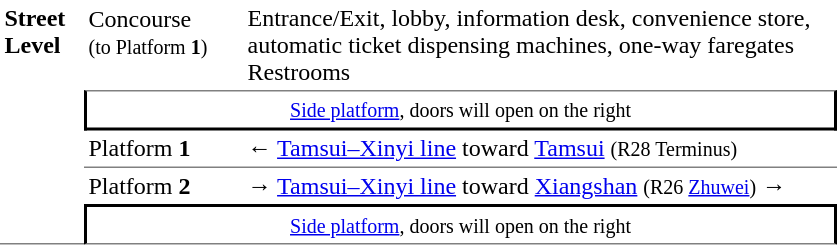<table table border=0 cellspacing=0 cellpadding=3>
<tr>
<td style="border-bottom:solid 1px gray;" width=50 rowspan=10 valign=top><strong>Street Level</strong></td>
</tr>
<tr>
<td style="border-top:solid 1px white;" rowspan=2 valign=top>Concourse<br><small>(to Platform <span><strong>1</strong></span>)</small></td>
</tr>
<tr>
<td width=390>Entrance/Exit, lobby, information desk, convenience store, automatic ticket dispensing machines, one-way faregates<br>Restrooms</td>
</tr>
<tr>
<td style="border-right:solid 2px black;border-left:solid 2px black;border-bottom:solid 2px black;border-top:solid 1px gray;text-align:center;" colspan=2><small><a href='#'>Side platform</a>, doors will open on the right</small></td>
</tr>
<tr>
<td style="border-bottom:solid 1px gray;" width=100>Platform <span><strong>1</strong></span></td>
<td style="border-bottom:solid 1px gray;" width=310>←  <a href='#'>Tamsui–Xinyi line</a> toward <a href='#'>Tamsui</a> <small>(R28 Terminus)</small></td>
</tr>
<tr>
<td>Platform <span><strong>2</strong></span></td>
<td><span>→</span>  <a href='#'>Tamsui–Xinyi line</a> toward <a href='#'>Xiangshan</a> <small>(R26 <a href='#'>Zhuwei</a>)</small> →</td>
</tr>
<tr>
<td style="border-top:solid 2px black;border-right:solid 2px black;border-left:solid 2px black;border-bottom:solid 1px gray;text-align:center;" colspan=2><small><a href='#'>Side platform</a>, doors will open on the right</small></td>
</tr>
</table>
